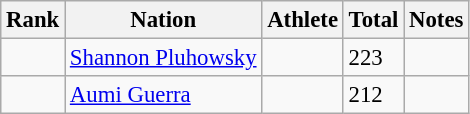<table class="wikitable sortable" style="font-size:95%" style="width:35em;" style="text-align:center">
<tr>
<th>Rank</th>
<th>Nation</th>
<th>Athlete</th>
<th>Total</th>
<th>Notes</th>
</tr>
<tr>
<td></td>
<td align=left><a href='#'>Shannon Pluhowsky</a></td>
<td align=left></td>
<td>223</td>
<td></td>
</tr>
<tr>
<td></td>
<td align=left><a href='#'>Aumi Guerra</a></td>
<td align=left></td>
<td>212</td>
<td></td>
</tr>
</table>
